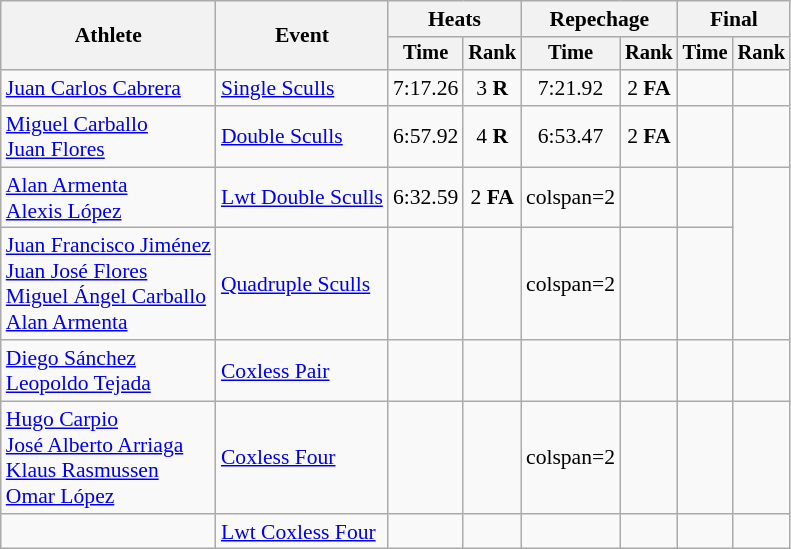<table class="wikitable" style="font-size:90%">
<tr>
<th rowspan=2>Athlete</th>
<th rowspan=2>Event</th>
<th colspan="2">Heats</th>
<th colspan="2">Repechage</th>
<th colspan="2">Final</th>
</tr>
<tr style="font-size:95%">
<th>Time</th>
<th>Rank</th>
<th>Time</th>
<th>Rank</th>
<th>Time</th>
<th>Rank</th>
</tr>
<tr align=center>
<td align=left><a href='#'>Juan Carlos Cabrera</a></td>
<td align=left><a href='#'>Single Sculls</a></td>
<td>7:17.26</td>
<td>3 <strong>R</strong></td>
<td>7:21.92</td>
<td>2 <strong>FA</strong></td>
<td></td>
<td></td>
</tr>
<tr align=center>
<td align=left><a href='#'>Miguel Carballo</a><br><a href='#'>Juan Flores</a></td>
<td align=left><a href='#'>Double Sculls</a></td>
<td>6:57.92</td>
<td>4 <strong>R</strong></td>
<td>6:53.47</td>
<td>2 <strong>FA</strong></td>
<td></td>
<td></td>
</tr>
<tr align=center>
<td align=left><a href='#'>Alan Armenta</a><br><a href='#'>Alexis López</a></td>
<td align=left><a href='#'>Lwt Double Sculls</a></td>
<td>6:32.59</td>
<td>2 <strong>FA</strong></td>
<td>colspan=2 </td>
<td></td>
<td></td>
</tr>
<tr align=center>
<td align=left><a href='#'>Juan Francisco Jiménez</a><br><a href='#'>Juan José Flores</a><br><a href='#'>Miguel Ángel Carballo</a><br><a href='#'>Alan Armenta</a></td>
<td align=left><a href='#'>Quadruple Sculls</a></td>
<td></td>
<td></td>
<td>colspan=2 </td>
<td></td>
<td></td>
</tr>
<tr align=center>
<td align=left><a href='#'>Diego Sánchez</a><br><a href='#'>Leopoldo Tejada</a></td>
<td align=left><a href='#'>Coxless Pair</a></td>
<td></td>
<td></td>
<td></td>
<td></td>
<td></td>
<td></td>
</tr>
<tr align=center>
<td align=left><a href='#'>Hugo Carpio</a><br><a href='#'>José Alberto Arriaga</a><br><a href='#'>Klaus Rasmussen</a><br><a href='#'>Omar López</a></td>
<td align=left><a href='#'>Coxless Four</a></td>
<td></td>
<td></td>
<td>colspan=2 </td>
<td></td>
<td></td>
</tr>
<tr align=center>
<td align=left></td>
<td align=left><a href='#'>Lwt Coxless Four</a></td>
<td></td>
<td></td>
<td></td>
<td></td>
<td></td>
<td></td>
</tr>
</table>
